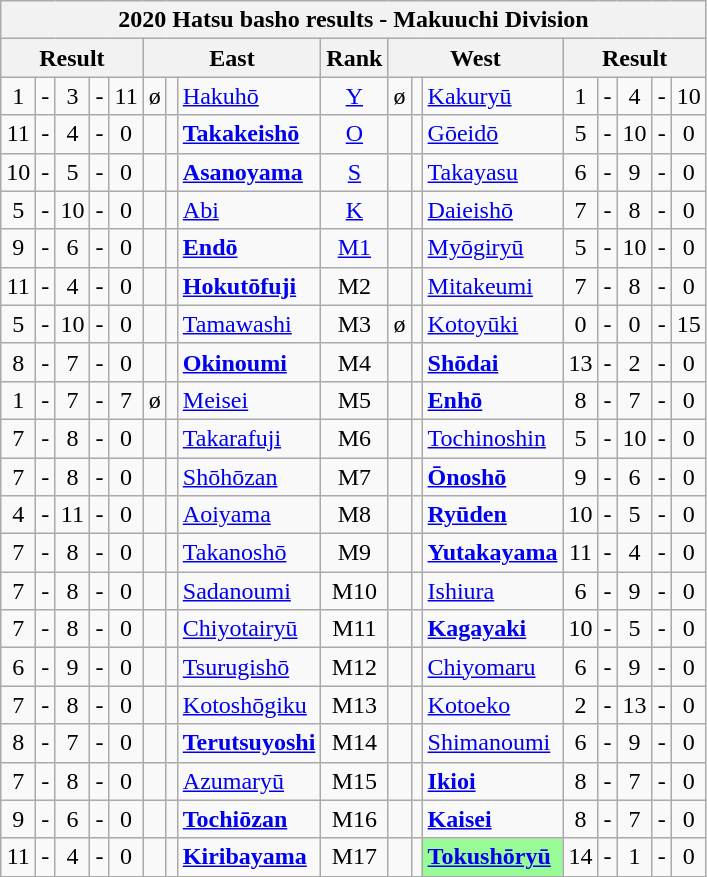<table class="wikitable">
<tr>
<th colspan="17">2020 Hatsu basho results - Makuuchi Division</th>
</tr>
<tr>
<th colspan="5">Result</th>
<th colspan="3">East</th>
<th>Rank</th>
<th colspan="3">West</th>
<th colspan="5">Result</th>
</tr>
<tr>
<td align=center>1</td>
<td align=center>-</td>
<td align=center>3</td>
<td align=center>-</td>
<td align=center>11</td>
<td align=center>ø</td>
<td align=center></td>
<td><a href='#'>Hakuhō</a></td>
<td align=center><a href='#'>Y</a></td>
<td align=center>ø</td>
<td align=center></td>
<td><a href='#'>Kakuryū</a></td>
<td align=center>1</td>
<td align=center>-</td>
<td align=center>4</td>
<td align=center>-</td>
<td align=center>10</td>
</tr>
<tr>
<td align=center>11</td>
<td align=center>-</td>
<td align=center>4</td>
<td align=center>-</td>
<td align=center>0</td>
<td align=center></td>
<td align=center></td>
<td><strong><a href='#'>Takakeishō</a></strong></td>
<td align=center><a href='#'>O</a></td>
<td align=center></td>
<td align=center></td>
<td><a href='#'>Gōeidō</a></td>
<td align=center>5</td>
<td align=center>-</td>
<td align=center>10</td>
<td align=center>-</td>
<td align=center>0</td>
</tr>
<tr>
<td align=center>10</td>
<td align=center>-</td>
<td align=center>5</td>
<td align=center>-</td>
<td align=center>0</td>
<td align=center></td>
<td align=center></td>
<td><strong><a href='#'>Asanoyama</a></strong></td>
<td align=center><a href='#'>S</a></td>
<td align=center></td>
<td align=center></td>
<td><a href='#'>Takayasu</a></td>
<td align=center>6</td>
<td align=center>-</td>
<td align=center>9</td>
<td align=center>-</td>
<td align=center>0</td>
</tr>
<tr>
<td align=center>5</td>
<td align=center>-</td>
<td align=center>10</td>
<td align=center>-</td>
<td align=center>0</td>
<td align=center></td>
<td align=center></td>
<td><a href='#'>Abi</a></td>
<td align=center><a href='#'>K</a></td>
<td align=center></td>
<td align=center></td>
<td><a href='#'>Daieishō</a></td>
<td align=center>7</td>
<td align=center>-</td>
<td align=center>8</td>
<td align=center>-</td>
<td align=center>0</td>
</tr>
<tr>
<td align=center>9</td>
<td align=center>-</td>
<td align=center>6</td>
<td align=center>-</td>
<td align=center>0</td>
<td align=center></td>
<td align=center></td>
<td><strong><a href='#'>Endō</a></strong></td>
<td align=center><a href='#'>M1</a></td>
<td align=center></td>
<td align=center></td>
<td><a href='#'>Myōgiryū</a></td>
<td align=center>5</td>
<td align=center>-</td>
<td align=center>10</td>
<td align=center>-</td>
<td align=center>0</td>
</tr>
<tr>
<td align=center>11</td>
<td align=center>-</td>
<td align=center>4</td>
<td align=center>-</td>
<td align=center>0</td>
<td align=center></td>
<td align=center></td>
<td><strong><a href='#'>Hokutōfuji</a></strong></td>
<td align=center>M2</td>
<td align=center></td>
<td align=center></td>
<td><a href='#'>Mitakeumi</a></td>
<td align=center>7</td>
<td align=center>-</td>
<td align=center>8</td>
<td align=center>-</td>
<td align=center>0</td>
</tr>
<tr>
<td align=center>5</td>
<td align=center>-</td>
<td align=center>10</td>
<td align=center>-</td>
<td align=center>0</td>
<td align=center></td>
<td align=center></td>
<td><a href='#'>Tamawashi</a></td>
<td align=center>M3</td>
<td align=center>ø</td>
<td align=center></td>
<td><a href='#'>Kotoyūki</a></td>
<td align=center>0</td>
<td align=center>-</td>
<td align=center>0</td>
<td align=center>-</td>
<td align=center>15</td>
</tr>
<tr>
<td align=center>8</td>
<td align=center>-</td>
<td align=center>7</td>
<td align=center>-</td>
<td align=center>0</td>
<td align=center></td>
<td align=center></td>
<td><strong><a href='#'>Okinoumi</a></strong></td>
<td align=center>M4</td>
<td align=center></td>
<td align=center></td>
<td><strong><a href='#'>Shōdai</a></strong></td>
<td align=center>13</td>
<td align=center>-</td>
<td align=center>2</td>
<td align=center>-</td>
<td align=center>0</td>
</tr>
<tr>
<td align=center>1</td>
<td align=center>-</td>
<td align=center>7</td>
<td align=center>-</td>
<td align=center>7</td>
<td align=center>ø</td>
<td align=center></td>
<td><a href='#'>Meisei</a></td>
<td align=center>M5</td>
<td align=center></td>
<td align=center></td>
<td><strong><a href='#'>Enhō</a></strong></td>
<td align=center>8</td>
<td align=center>-</td>
<td align=center>7</td>
<td align=center>-</td>
<td align=center>0</td>
</tr>
<tr>
<td align=center>7</td>
<td align=center>-</td>
<td align=center>8</td>
<td align=center>-</td>
<td align=center>0</td>
<td align=center></td>
<td align=center></td>
<td><a href='#'>Takarafuji</a></td>
<td align=center>M6</td>
<td align=center></td>
<td align=center></td>
<td><a href='#'>Tochinoshin</a></td>
<td align=center>5</td>
<td align=center>-</td>
<td align=center>10</td>
<td align=center>-</td>
<td align=center>0</td>
</tr>
<tr>
<td align=center>7</td>
<td align=center>-</td>
<td align=center>8</td>
<td align=center>-</td>
<td align=center>0</td>
<td align=center></td>
<td align=center></td>
<td><a href='#'>Shōhōzan</a></td>
<td align=center>M7</td>
<td align=center></td>
<td align=center></td>
<td><strong><a href='#'>Ōnoshō</a></strong></td>
<td align=center>9</td>
<td align=center>-</td>
<td align=center>6</td>
<td align=center>-</td>
<td align=center>0</td>
</tr>
<tr>
<td align=center>4</td>
<td align=center>-</td>
<td align=center>11</td>
<td align=center>-</td>
<td align=center>0</td>
<td align=center></td>
<td align=center></td>
<td><a href='#'>Aoiyama</a></td>
<td align=center>M8</td>
<td align=center></td>
<td align=center></td>
<td><strong><a href='#'>Ryūden</a></strong></td>
<td align=center>10</td>
<td align=center>-</td>
<td align=center>5</td>
<td align=center>-</td>
<td align=center>0</td>
</tr>
<tr>
<td align=center>7</td>
<td align=center>-</td>
<td align=center>8</td>
<td align=center>-</td>
<td align=center>0</td>
<td align=center></td>
<td align=center></td>
<td><a href='#'>Takanoshō</a></td>
<td align=center>M9</td>
<td align=center></td>
<td align=center></td>
<td><strong><a href='#'>Yutakayama</a></strong></td>
<td align=center>11</td>
<td align=center>-</td>
<td align=center>4</td>
<td align=center>-</td>
<td align=center>0</td>
</tr>
<tr>
<td align=center>7</td>
<td align=center>-</td>
<td align=center>8</td>
<td align=center>-</td>
<td align=center>0</td>
<td align=center></td>
<td align=center></td>
<td><a href='#'>Sadanoumi</a></td>
<td align=center>M10</td>
<td align=center></td>
<td align=center></td>
<td><a href='#'>Ishiura</a></td>
<td align=center>6</td>
<td align=center>-</td>
<td align=center>9</td>
<td align=center>-</td>
<td align=center>0</td>
</tr>
<tr>
<td align=center>7</td>
<td align=center>-</td>
<td align=center>8</td>
<td align=center>-</td>
<td align=center>0</td>
<td align=center></td>
<td align=center></td>
<td><a href='#'>Chiyotairyū</a></td>
<td align=center>M11</td>
<td align=center></td>
<td align=center></td>
<td><strong><a href='#'>Kagayaki</a></strong></td>
<td align=center>10</td>
<td align=center>-</td>
<td align=center>5</td>
<td align=center>-</td>
<td align=center>0</td>
</tr>
<tr>
<td align=center>6</td>
<td align=center>-</td>
<td align=center>9</td>
<td align=center>-</td>
<td align=center>0</td>
<td align=center></td>
<td align=center></td>
<td><a href='#'>Tsurugishō</a></td>
<td align=center>M12</td>
<td align=center></td>
<td align=center></td>
<td><a href='#'>Chiyomaru</a></td>
<td align=center>6</td>
<td align=center>-</td>
<td align=center>9</td>
<td align=center>-</td>
<td align=center>0</td>
</tr>
<tr>
<td align=center>7</td>
<td align=center>-</td>
<td align=center>8</td>
<td align=center>-</td>
<td align=center>0</td>
<td align=center></td>
<td align=center></td>
<td><a href='#'>Kotoshōgiku</a></td>
<td align=center>M13</td>
<td align=center></td>
<td align=center></td>
<td><a href='#'>Kotoeko</a></td>
<td align=center>2</td>
<td align=center>-</td>
<td align=center>13</td>
<td align=center>-</td>
<td align=center>0</td>
</tr>
<tr>
<td align=center>8</td>
<td align=center>-</td>
<td align=center>7</td>
<td align=center>-</td>
<td align=center>0</td>
<td align=center></td>
<td align=center></td>
<td><strong><a href='#'>Terutsuyoshi</a></strong></td>
<td align=center>M14</td>
<td align=center></td>
<td align=center></td>
<td><a href='#'>Shimanoumi</a></td>
<td align=center>6</td>
<td align=center>-</td>
<td align=center>9</td>
<td align=center>-</td>
<td align=center>0</td>
</tr>
<tr>
<td align=center>7</td>
<td align=center>-</td>
<td align=center>8</td>
<td align=center>-</td>
<td align=center>0</td>
<td align=center></td>
<td align=center></td>
<td><a href='#'>Azumaryū</a></td>
<td align=center>M15</td>
<td align=center></td>
<td align=center></td>
<td><strong><a href='#'>Ikioi</a></strong></td>
<td align=center>8</td>
<td align=center>-</td>
<td align=center>7</td>
<td align=center>-</td>
<td align=center>0</td>
</tr>
<tr>
<td align=center>9</td>
<td align=center>-</td>
<td align=center>6</td>
<td align=center>-</td>
<td align=center>0</td>
<td align=center></td>
<td align=center></td>
<td><strong><a href='#'>Tochiōzan</a></strong></td>
<td align=center>M16</td>
<td align=center></td>
<td align=center></td>
<td><strong><a href='#'>Kaisei</a></strong></td>
<td align=center>8</td>
<td align=center>-</td>
<td align=center>7</td>
<td align=center>-</td>
<td align=center>0</td>
</tr>
<tr>
<td align=center>11</td>
<td align=center>-</td>
<td align=center>4</td>
<td align=center>-</td>
<td align=center>0</td>
<td align=center></td>
<td align=center></td>
<td><strong><a href='#'>Kiribayama</a></strong></td>
<td align=center>M17</td>
<td align=center></td>
<td align=center></td>
<td style="background: PaleGreen;"><strong><a href='#'>Tokushōryū</a></strong></td>
<td align=center>14</td>
<td align=center>-</td>
<td align=center>1</td>
<td align=center>-</td>
<td align=center>0</td>
</tr>
</table>
